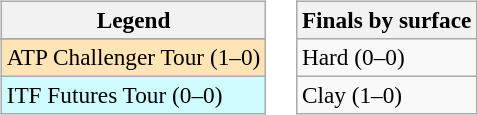<table>
<tr valign=top>
<td><br><table class=wikitable style=font-size:97%>
<tr>
<th>Legend</th>
</tr>
<tr bgcolor=e5d1cb>
</tr>
<tr bgcolor=moccasin>
<td>ATP Challenger Tour (1–0)</td>
</tr>
<tr bgcolor=cffcff>
<td>ITF Futures Tour (0–0)</td>
</tr>
</table>
</td>
<td><br><table class=wikitable style=font-size:97%>
<tr>
<th>Finals by surface</th>
</tr>
<tr>
<td>Hard (0–0)</td>
</tr>
<tr>
<td>Clay (1–0)</td>
</tr>
</table>
</td>
</tr>
</table>
